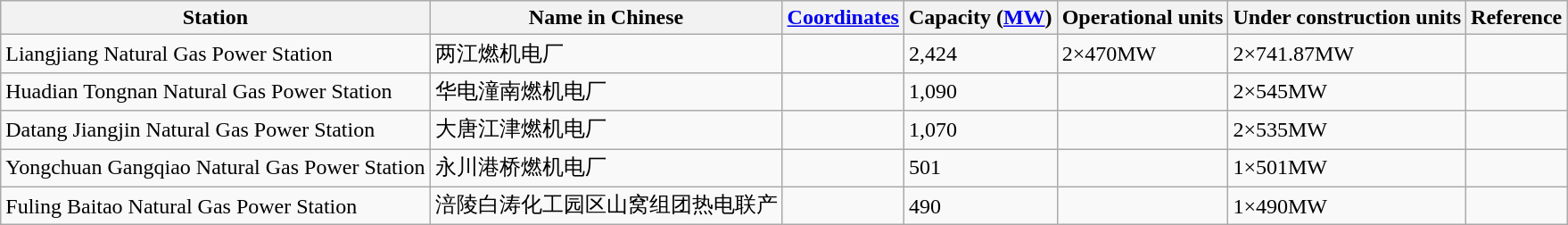<table class="wikitable sortable">
<tr>
<th>Station</th>
<th>Name in Chinese</th>
<th><a href='#'>Coordinates</a></th>
<th>Capacity (<a href='#'>MW</a>)</th>
<th>Operational units</th>
<th>Under construction units</th>
<th>Reference</th>
</tr>
<tr>
<td>Liangjiang Natural Gas Power Station</td>
<td>两江燃机电厂</td>
<td></td>
<td>2,424</td>
<td>2×470MW</td>
<td>2×741.87MW</td>
<td></td>
</tr>
<tr>
<td>Huadian Tongnan Natural Gas Power Station</td>
<td>华电潼南燃机电厂</td>
<td></td>
<td>1,090</td>
<td></td>
<td>2×545MW</td>
<td></td>
</tr>
<tr>
<td>Datang Jiangjin Natural Gas Power Station</td>
<td>大唐江津燃机电厂</td>
<td></td>
<td>1,070</td>
<td></td>
<td>2×535MW</td>
<td></td>
</tr>
<tr>
<td>Yongchuan Gangqiao Natural Gas Power Station</td>
<td>永川港桥燃机电厂</td>
<td></td>
<td>501</td>
<td></td>
<td>1×501MW</td>
<td></td>
</tr>
<tr>
<td>Fuling Baitao Natural Gas Power Station</td>
<td>涪陵白涛化工园区山窝组团热电联产</td>
<td></td>
<td>490</td>
<td></td>
<td>1×490MW</td>
<td></td>
</tr>
</table>
